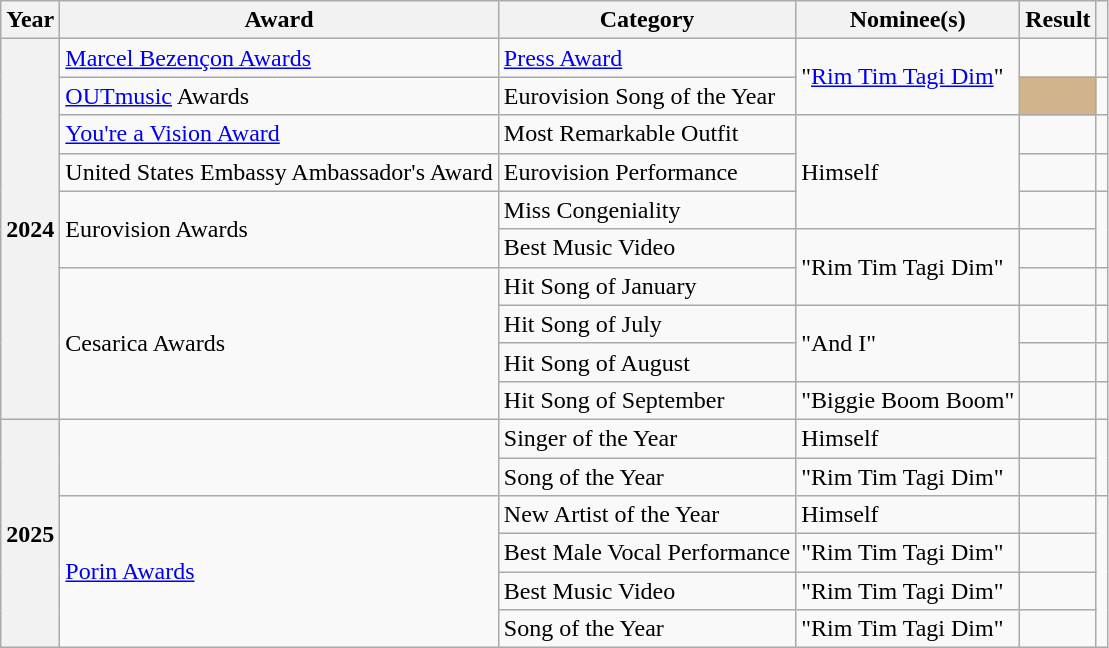<table class="wikitable sortable plainrowheaders">
<tr>
<th scope="col">Year</th>
<th scope="col">Award</th>
<th scope="col">Category</th>
<th scope="col">Nominee(s)</th>
<th scope="col">Result</th>
<th scope="col"></th>
</tr>
<tr>
<th rowspan="10">2024</th>
<td><a href='#'>Marcel Bezençon Awards</a></td>
<td><a href='#'>Press Award</a></td>
<td rowspan="2">"<a href='#'>Rim Tim Tagi Dim</a>"</td>
<td></td>
<td></td>
</tr>
<tr>
<td><a href='#'>OUTmusic</a> Awards</td>
<td>Eurovision Song of the Year</td>
<td style="background-color:tan"></td>
<td></td>
</tr>
<tr>
<td><a href='#'>You're a Vision Award</a></td>
<td>Most Remarkable Outfit</td>
<td rowspan="3">Himself</td>
<td></td>
<td></td>
</tr>
<tr>
<td>United States Embassy Ambassador's Award</td>
<td>Eurovision Performance</td>
<td></td>
<td></td>
</tr>
<tr>
<td rowspan="2">Eurovision Awards</td>
<td>Miss Congeniality</td>
<td></td>
<td rowspan="2"></td>
</tr>
<tr>
<td>Best Music Video</td>
<td rowspan="2">"Rim Tim Tagi Dim"</td>
<td></td>
</tr>
<tr>
<td rowspan="4">Cesarica Awards</td>
<td>Hit Song of January</td>
<td></td>
<td></td>
</tr>
<tr>
<td>Hit Song of July</td>
<td rowspan="2">"And I"</td>
<td></td>
<td></td>
</tr>
<tr>
<td>Hit Song of August</td>
<td></td>
<td></td>
</tr>
<tr>
<td>Hit Song of September</td>
<td>"Biggie Boom Boom"</td>
<td></td>
<td></td>
</tr>
<tr>
<th rowspan="6">2025</th>
<td rowspan="2"></td>
<td>Singer of the Year</td>
<td>Himself</td>
<td></td>
<td rowspan="2"></td>
</tr>
<tr>
<td>Song of the Year</td>
<td>"Rim Tim Tagi Dim"</td>
<td></td>
</tr>
<tr>
<td rowspan="4"><a href='#'>Porin Awards</a></td>
<td>New Artist of the Year</td>
<td>Himself</td>
<td></td>
<td rowspan="4"></td>
</tr>
<tr>
<td>Best Male Vocal Performance</td>
<td>"Rim Tim Tagi Dim"</td>
<td></td>
</tr>
<tr>
<td>Best Music Video</td>
<td>"Rim Tim Tagi Dim"</td>
<td></td>
</tr>
<tr>
<td>Song of the Year</td>
<td>"Rim Tim Tagi Dim"</td>
<td></td>
</tr>
</table>
